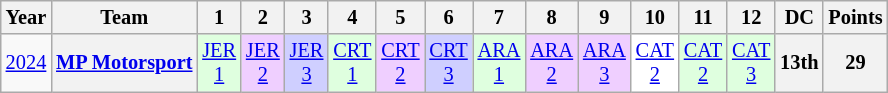<table class="wikitable" style="text-align:center; font-size:85%">
<tr>
<th>Year</th>
<th>Team</th>
<th>1</th>
<th>2</th>
<th>3</th>
<th>4</th>
<th>5</th>
<th>6</th>
<th>7</th>
<th>8</th>
<th>9</th>
<th>10</th>
<th>11</th>
<th>12</th>
<th>DC</th>
<th>Points</th>
</tr>
<tr>
<td><a href='#'>2024</a></td>
<th nowrap><a href='#'>MP Motorsport</a></th>
<td style="background:#DFFFDF;"><a href='#'>JER<br>1</a><br></td>
<td style="background:#EFCFFF;"><a href='#'>JER<br>2</a><br></td>
<td style="background:#CFCFFF;"><a href='#'>JER<br>3</a><br></td>
<td style="background:#DFFFDF;"><a href='#'>CRT<br>1</a><br></td>
<td style="background:#EFCFFF;"><a href='#'>CRT<br>2</a><br></td>
<td style="background:#CFCFFF;"><a href='#'>CRT<br>3</a><br></td>
<td style="background:#DFFFDF;"><a href='#'>ARA<br>1</a><br></td>
<td style="background:#EFCFFF;"><a href='#'>ARA<br>2</a><br></td>
<td style="background:#EFCFFF;"><a href='#'>ARA<br>3</a><br></td>
<td style="background:#FFFFFF;"><a href='#'>CAT<br>2</a><br></td>
<td style="background:#DFFFDF;"><a href='#'>CAT<br>2</a><br></td>
<td style="background:#DFFFDF;"><a href='#'>CAT<br>3</a><br></td>
<th>13th</th>
<th>29</th>
</tr>
</table>
